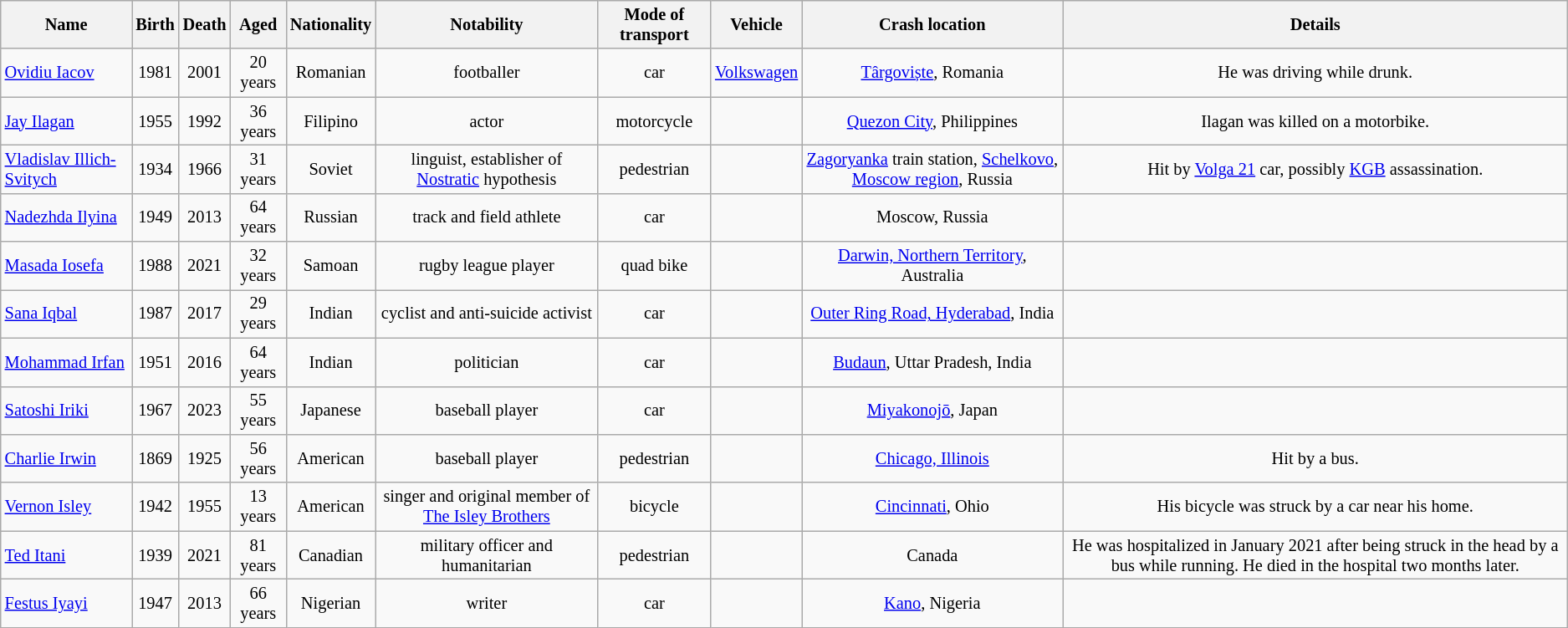<table class="wikitable sortable" style="text-align:center; font-size:85%">
<tr>
<th>Name</th>
<th>Birth</th>
<th>Death</th>
<th>Aged</th>
<th>Nationality</th>
<th>Notability</th>
<th>Mode of transport</th>
<th>Vehicle</th>
<th>Crash location</th>
<th>Details</th>
</tr>
<tr>
<td align="left"><a href='#'>Ovidiu Iacov</a></td>
<td>1981</td>
<td>2001</td>
<td>20 years</td>
<td>Romanian</td>
<td>footballer</td>
<td>car</td>
<td><a href='#'>Volkswagen</a></td>
<td><a href='#'>Târgoviște</a>, Romania</td>
<td>He was driving while drunk.</td>
</tr>
<tr>
<td align="left"><a href='#'>Jay Ilagan</a></td>
<td>1955</td>
<td>1992</td>
<td>36 years</td>
<td>Filipino</td>
<td>actor</td>
<td>motorcycle</td>
<td></td>
<td><a href='#'>Quezon City</a>, Philippines</td>
<td>Ilagan was killed on a motorbike.</td>
</tr>
<tr>
<td align="left"><a href='#'>Vladislav Illich-Svitych</a></td>
<td>1934</td>
<td>1966</td>
<td>31 years</td>
<td>Soviet</td>
<td>linguist, establisher of <a href='#'>Nostratic</a> hypothesis</td>
<td>pedestrian</td>
<td></td>
<td><a href='#'>Zagoryanka</a> train station, <a href='#'>Schelkovo</a>, <a href='#'>Moscow region</a>, Russia</td>
<td>Hit by <a href='#'>Volga 21</a> car, possibly <a href='#'>KGB</a> assassination.</td>
</tr>
<tr>
<td align="left"><a href='#'>Nadezhda Ilyina</a></td>
<td>1949</td>
<td>2013</td>
<td>64 years</td>
<td>Russian</td>
<td>track and field athlete</td>
<td>car</td>
<td></td>
<td>Moscow, Russia</td>
<td></td>
</tr>
<tr>
<td align="left"><a href='#'>Masada Iosefa</a></td>
<td>1988</td>
<td>2021</td>
<td>32 years</td>
<td>Samoan</td>
<td>rugby league player</td>
<td>quad bike</td>
<td></td>
<td><a href='#'>Darwin, Northern Territory</a>, Australia</td>
<td></td>
</tr>
<tr>
<td align="left"><a href='#'>Sana Iqbal</a></td>
<td>1987</td>
<td>2017</td>
<td>29 years</td>
<td>Indian</td>
<td>cyclist and anti-suicide activist</td>
<td>car</td>
<td></td>
<td><a href='#'>Outer Ring Road, Hyderabad</a>, India</td>
<td></td>
</tr>
<tr>
<td align="left"><a href='#'>Mohammad Irfan</a></td>
<td>1951</td>
<td>2016</td>
<td>64 years</td>
<td>Indian</td>
<td>politician</td>
<td>car</td>
<td></td>
<td><a href='#'>Budaun</a>, Uttar Pradesh, India</td>
<td></td>
</tr>
<tr>
<td align="left"><a href='#'>Satoshi Iriki</a></td>
<td>1967</td>
<td>2023</td>
<td>55 years</td>
<td>Japanese</td>
<td>baseball player</td>
<td>car</td>
<td></td>
<td><a href='#'>Miyakonojō</a>, Japan</td>
<td></td>
</tr>
<tr>
<td align="left"><a href='#'>Charlie Irwin</a></td>
<td>1869</td>
<td>1925</td>
<td>56 years</td>
<td>American</td>
<td>baseball player</td>
<td>pedestrian</td>
<td></td>
<td><a href='#'>Chicago, Illinois</a></td>
<td>Hit by a bus.</td>
</tr>
<tr>
<td align="left"><a href='#'>Vernon Isley</a></td>
<td>1942</td>
<td>1955</td>
<td>13 years</td>
<td>American</td>
<td>singer and original member of <a href='#'>The Isley Brothers</a></td>
<td>bicycle</td>
<td></td>
<td><a href='#'>Cincinnati</a>, Ohio</td>
<td>His bicycle was struck by a car near his home.</td>
</tr>
<tr>
<td align="left"><a href='#'>Ted Itani</a></td>
<td>1939</td>
<td>2021</td>
<td>81 years</td>
<td>Canadian</td>
<td>military officer and humanitarian</td>
<td>pedestrian</td>
<td></td>
<td>Canada</td>
<td>He was hospitalized in January 2021 after being struck in the head by a bus while running. He died in the hospital two months later.</td>
</tr>
<tr>
<td align="left"><a href='#'>Festus Iyayi</a></td>
<td>1947</td>
<td>2013</td>
<td>66 years</td>
<td>Nigerian</td>
<td>writer</td>
<td>car</td>
<td></td>
<td><a href='#'>Kano</a>, Nigeria</td>
<td></td>
</tr>
</table>
